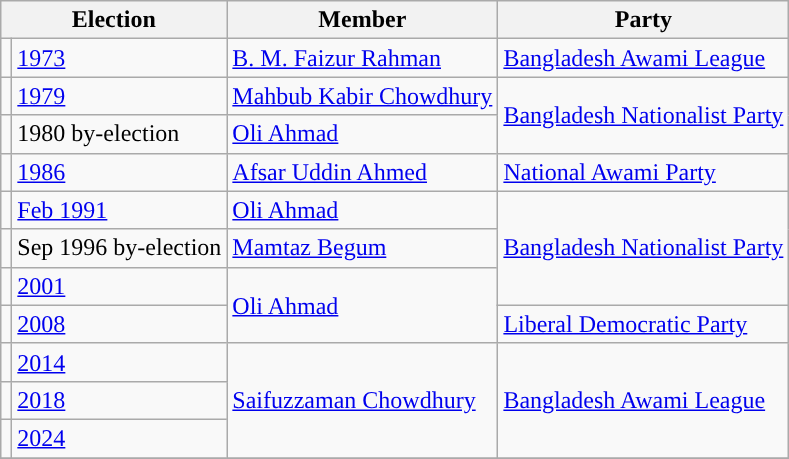<table class="wikitable">
<tr>
<th colspan="2">Election</th>
<th>Member</th>
<th>Party</th>
</tr>
<tr>
<td style="background-color:"></td>
<td><a href='#'>1973</a></td>
<td><a href='#'>B. M. Faizur Rahman</a></td>
<td><a href='#'>Bangladesh Awami League</a></td>
</tr>
<tr>
<td style="background-color:"></td>
<td><a href='#'>1979</a></td>
<td><a href='#'>Mahbub Kabir Chowdhury</a></td>
<td rowspan="2"><a href='#'>Bangladesh Nationalist Party</a></td>
</tr>
<tr>
<td style="background-color:"></td>
<td>1980 by-election</td>
<td><a href='#'>Oli Ahmad</a></td>
</tr>
<tr>
<td style="background-color:"></td>
<td><a href='#'>1986</a></td>
<td><a href='#'>Afsar Uddin Ahmed</a></td>
<td><a href='#'>National Awami Party</a></td>
</tr>
<tr>
<td style="background-color:"></td>
<td><a href='#'>Feb 1991</a></td>
<td><a href='#'>Oli Ahmad</a></td>
<td rowspan="3"><a href='#'>Bangladesh Nationalist Party</a></td>
</tr>
<tr>
<td style="background-color:"></td>
<td>Sep 1996 by-election</td>
<td><a href='#'>Mamtaz Begum</a></td>
</tr>
<tr>
<td style="background-color:"></td>
<td><a href='#'>2001</a></td>
<td rowspan="2"><a href='#'>Oli Ahmad</a></td>
</tr>
<tr>
<td style="background-color:"></td>
<td><a href='#'>2008</a></td>
<td><a href='#'>Liberal Democratic Party</a></td>
</tr>
<tr>
<td style="background-color:"></td>
<td><a href='#'>2014</a></td>
<td rowspan="3"><a href='#'>Saifuzzaman Chowdhury</a></td>
<td rowspan="3"><a href='#'>Bangladesh Awami League</a></td>
</tr>
<tr>
<td style="background-color:"></td>
<td><a href='#'>2018</a></td>
</tr>
<tr>
<td style="background-color:"></td>
<td><a href='#'>2024</a></td>
</tr>
<tr>
</tr>
</table>
